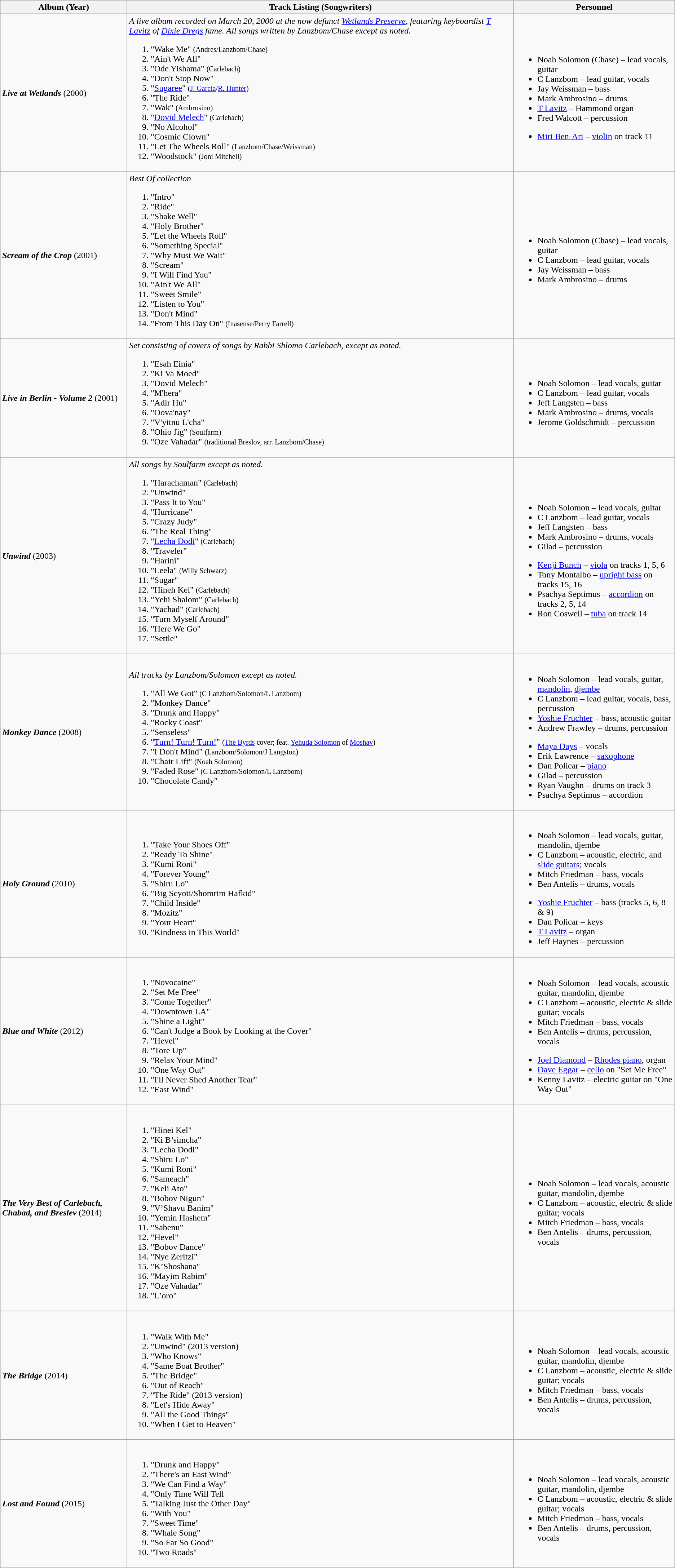<table class="wikitable" border="1">
<tr>
<th>Album (Year)</th>
<th>Track Listing (Songwriters)</th>
<th>Personnel</th>
</tr>
<tr>
<td><strong><em>Live at Wetlands</em></strong> (2000)</td>
<td><em>A live album recorded on March 20, 2000 at the now defunct <a href='#'>Wetlands Preserve</a>, featuring keyboardist <a href='#'>T Lavitz</a> of <a href='#'>Dixie Dregs</a> fame. All songs written by Lanzbom/Chase except as noted.</em><br><ol><li>"Wake Me" <small>(Andres/Lanzbom/Chase)</small></li><li>"Ain't We All"</li><li>"Ode Yishama" <small>(Carlebach)</small></li><li>"Don't Stop Now"</li><li>"<a href='#'>Sugaree</a>" <small>(<a href='#'>J. Garcia</a>/<a href='#'>R. Hunter</a>)</small></li><li>"The Ride"</li><li>"Wak" <small>(Ambrosino)</small></li><li>"<a href='#'>Dovid Melech</a>" <small>(Carlebach)</small></li><li>"No Alcohol"</li><li>"Cosmic Clown"</li><li>"Let The Wheels Roll" <small>(Lanzbom/Chase/Weissman)</small></li><li>"Woodstock" <small>(Joni Mitchell)</small></li></ol></td>
<td><br><ul><li>Noah Solomon (Chase) – lead vocals, guitar</li><li>C Lanzbom – lead guitar, vocals</li><li>Jay Weissman – bass</li><li>Mark Ambrosino – drums</li><li><a href='#'>T Lavitz</a> – Hammond organ</li><li>Fred Walcott – percussion</li></ul><ul><li><a href='#'>Miri Ben-Ari</a> – <a href='#'>violin</a> on track 11</li></ul></td>
</tr>
<tr>
<td><strong><em>Scream of the Crop</em></strong> (2001)</td>
<td><em>Best Of collection</em><br><ol><li>"Intro"</li><li>"Ride"</li><li>"Shake Well"</li><li>"Holy Brother"</li><li>"Let the Wheels Roll"</li><li>"Something Special"</li><li>"Why Must We Wait"</li><li>"Scream"</li><li>"I Will Find You"</li><li>"Ain't We All"</li><li>"Sweet Smile"</li><li>"Listen to You"</li><li>"Don't Mind"</li><li>"From This Day On" <small>(Inasense/Perry Farrell)</small></li></ol></td>
<td><br><ul><li>Noah Solomon (Chase) – lead vocals, guitar</li><li>C Lanzbom – lead guitar, vocals</li><li>Jay Weissman – bass</li><li>Mark Ambrosino – drums</li></ul></td>
</tr>
<tr>
<td><strong><em>Live in Berlin - Volume 2</em></strong> (2001)</td>
<td><em>Set consisting of covers of songs by Rabbi Shlomo Carlebach, except as noted.</em><br><ol><li>"Esah Einia"</li><li>"Ki Va Moed"</li><li>"Dovid Melech"</li><li>"M'hera"</li><li>"Adir Hu"</li><li>"Oova'nay"</li><li>"V'yitnu L'cha"</li><li>"Ohio Jig" <small>(Soulfarm)</small></li><li>"Oze Vahadar" <small>(traditional Breslov, arr. Lanzbom/Chase)</small></li></ol></td>
<td><br><ul><li>Noah Solomon – lead vocals, guitar</li><li>C Lanzbom – lead guitar, vocals</li><li>Jeff Langsten – bass</li><li>Mark Ambrosino – drums, vocals</li><li>Jerome Goldschmidt – percussion</li></ul></td>
</tr>
<tr>
<td><strong><em>Unwind</em></strong> (2003)</td>
<td><em>All songs by Soulfarm except as noted.</em><br><ol><li>"Harachaman" <small>(Carlebach)</small></li><li>"Unwind"</li><li>"Pass It to You"</li><li>"Hurricane"</li><li>"Crazy Judy"</li><li>"The Real Thing"</li><li>"<a href='#'>Lecha Dodi</a>" <small>(Carlebach)</small></li><li>"Traveler"</li><li>"Harini"</li><li>"Leela" <small>(Willy Schwarz)</small></li><li>"Sugar"</li><li>"Hineh Kel" <small>(Carlebach)</small></li><li>"Yehi Shalom" <small>(Carlebach)</small></li><li>"Yachad" <small>(Carlebach)</small></li><li>"Turn Myself Around"</li><li>"Here We Go"</li><li>"Settle"</li></ol></td>
<td><br><ul><li>Noah Solomon – lead vocals, guitar</li><li>C Lanzbom – lead guitar, vocals</li><li>Jeff Langsten – bass</li><li>Mark Ambrosino – drums, vocals</li><li>Gilad – percussion</li></ul><ul><li><a href='#'>Kenji Bunch</a> – <a href='#'>viola</a> on tracks 1, 5, 6</li><li>Tony Montalbo – <a href='#'>upright bass</a> on tracks 15, 16</li><li>Psachya Septimus – <a href='#'>accordion</a> on tracks 2, 5, 14</li><li>Ron Coswell – <a href='#'>tuba</a> on track 14</li></ul></td>
</tr>
<tr>
<td><strong><em>Monkey Dance</em></strong> (2008)</td>
<td><em>All tracks by Lanzbom/Solomon except as noted.</em><br><ol><li>"All We Got" <small>(C Lanzbom/Solomon/L Lanzbom)</small></li><li>"Monkey Dance"</li><li>"Drunk and Happy"</li><li>"Rocky Coast"</li><li>"Senseless"</li><li>"<a href='#'>Turn! Turn! Turn!</a>" <small>(<a href='#'>The Byrds</a> cover; feat. <a href='#'>Yehuda Solomon</a> of <a href='#'>Moshav</a>)</small></li><li>"I Don't Mind" <small>(Lanzbom/Solomon/J Langston)</small></li><li>"Chair Lift" <small>(Noah Solomon)</small></li><li>"Faded Rose" <small>(C Lanzbom/Solomon/L Lanzbom)</small></li><li>"Chocolate Candy"</li></ol></td>
<td><br><ul><li>Noah Solomon – lead vocals, guitar, <a href='#'>mandolin</a>, <a href='#'>djembe</a></li><li>C Lanzbom – lead guitar, vocals, bass, percussion</li><li><a href='#'>Yoshie Fruchter</a> – bass, acoustic guitar</li><li>Andrew Frawley – drums, percussion</li></ul><ul><li><a href='#'>Maya Days</a> – vocals</li><li>Erik Lawrence – <a href='#'>saxophone</a></li><li>Dan Policar – <a href='#'>piano</a></li><li>Gilad – percussion</li><li>Ryan Vaughn – drums on track 3</li><li>Psachya Septimus – accordion</li></ul></td>
</tr>
<tr>
<td><strong><em>Holy Ground</em></strong> (2010)</td>
<td><br><ol><li>"Take Your Shoes Off"</li><li>"Ready To Shine"</li><li>"Kumi Roni"</li><li>"Forever Young"</li><li>"Shiru Lo"</li><li>"Big Scyoti/Shomrim Hafkid"</li><li>"Child Inside"</li><li>"Mozitz"</li><li>"Your Heart"</li><li>"Kindness in This World"</li></ol></td>
<td><br><ul><li>Noah Solomon – lead vocals, guitar, mandolin, djembe</li><li>C Lanzbom – acoustic, electric, and <a href='#'>slide guitars</a>; vocals</li><li>Mitch Friedman – bass, vocals</li><li>Ben Antelis – drums, vocals</li></ul><ul><li><a href='#'>Yoshie Fruchter</a> – bass (tracks 5, 6, 8 & 9)</li><li>Dan Policar – keys</li><li><a href='#'>T Lavitz</a> – organ</li><li>Jeff Haynes – percussion</li></ul></td>
</tr>
<tr>
<td><strong><em>Blue and White</em></strong> (2012)</td>
<td><br><ol><li>"Novocaine"</li><li>"Set Me Free"</li><li>"Come Together"</li><li>"Downtown LA"</li><li>"Shine a Light"</li><li>"Can't Judge a Book by Looking at the Cover"</li><li>"Hevel"</li><li>"Tore Up"</li><li>"Relax Your Mind"</li><li>"One Way Out"</li><li>"I'll Never Shed Another Tear"</li><li>"East Wind"</li></ol></td>
<td><br><ul><li>Noah Solomon – lead vocals, acoustic guitar, mandolin, djembe</li><li>C Lanzbom – acoustic, electric & slide guitar; vocals</li><li>Mitch Friedman – bass, vocals</li><li>Ben Antelis – drums, percussion, vocals</li></ul><ul><li><a href='#'>Joel Diamond</a> – <a href='#'>Rhodes piano</a>, organ</li><li><a href='#'>Dave Eggar</a> – <a href='#'>cello</a> on "Set Me Free"</li><li>Kenny Lavitz – electric guitar on "One Way Out"</li></ul></td>
</tr>
<tr>
<td><strong><em>The Very Best of Carlebach, Chabad, and Breslev</em></strong> (2014)</td>
<td><br><ol><li>"Hinei Kel"</li><li>"Ki B’simcha"</li><li>"Lecha Dodi"</li><li>"Shiru Lo"</li><li>"Kumi Roni"</li><li>"Sameach"</li><li>"Keli Ato"</li><li>"Bobov Nigun"</li><li>"V’Shavu Banim"</li><li>"Yemin Hashem"</li><li>"Sabenu"</li><li>"Hevel"</li><li>"Bobov Dance"</li><li>"Nye Zeritzi"</li><li>"K’Shoshana"</li><li>"Mayim Rabim"</li><li>"Oze Vahadar"</li><li>"L’oro"</li></ol></td>
<td><br><ul><li>Noah Solomon – lead vocals, acoustic guitar, mandolin, djembe</li><li>C Lanzbom – acoustic, electric & slide guitar; vocals</li><li>Mitch Friedman – bass, vocals</li><li>Ben Antelis – drums, percussion, vocals</li></ul></td>
</tr>
<tr>
<td><strong><em>The Bridge</em></strong> (2014)</td>
<td><br><ol><li>"Walk With Me"</li><li>"Unwind" (2013 version)</li><li>"Who Knows"</li><li>"Same Boat Brother"</li><li>"The Bridge"</li><li>"Out of Reach"</li><li>"The Ride" (2013 version)</li><li>"Let's Hide Away"</li><li>"All the Good Things"</li><li>"When I Get to Heaven"</li></ol></td>
<td><br><ul><li>Noah Solomon – lead vocals, acoustic guitar, mandolin, djembe</li><li>C Lanzbom – acoustic, electric & slide guitar; vocals</li><li>Mitch Friedman – bass, vocals</li><li>Ben Antelis – drums, percussion, vocals</li></ul></td>
</tr>
<tr>
<td><strong><em>Lost and Found</em></strong> (2015)</td>
<td><br><ol><li>"Drunk and Happy"</li><li>"There's an East Wind"</li><li>"We Can Find a Way"</li><li>"Only Time Will Tell</li><li>"Talking Just the Other Day"</li><li>"With You"</li><li>"Sweet Time"</li><li>"Whale Song"</li><li>"So Far So Good"</li><li>"Two Roads"</li></ol></td>
<td><br><ul><li>Noah Solomon – lead vocals, acoustic guitar, mandolin, djembe</li><li>C Lanzbom – acoustic, electric & slide guitar; vocals</li><li>Mitch Friedman – bass, vocals</li><li>Ben Antelis – drums, percussion, vocals</li></ul></td>
</tr>
</table>
